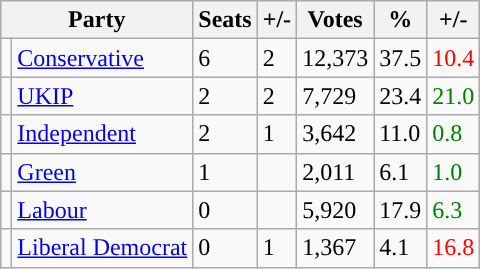<table class="wikitable sortable">
<tr>
<th colspan="2">Party</th>
<th>Seats</th>
<th>+/-</th>
<th>Votes</th>
<th>%</th>
<th>+/-</th>
</tr>
<tr>
<td style="background-color: "></td>
<td><a href='#'>Conservative</a></td>
<td>6</td>
<td> 2</td>
<td>12,373</td>
<td>37.5</td>
<td style="color:red">10.4</td>
</tr>
<tr>
<td style="background-color: "></td>
<td><a href='#'>UKIP</a></td>
<td>2</td>
<td> 2</td>
<td>7,729</td>
<td>23.4</td>
<td style="color:green">21.0</td>
</tr>
<tr>
<td style="background-color: "></td>
<td><a href='#'>Independent</a></td>
<td>2</td>
<td> 1</td>
<td>3,642</td>
<td>11.0</td>
<td style="color:green">0.8</td>
</tr>
<tr>
<td style="background-color: "></td>
<td><a href='#'>Green</a></td>
<td>1</td>
<td></td>
<td>2,011</td>
<td>6.1</td>
<td style="color:green">1.0</td>
</tr>
<tr>
<td style="background-color: "></td>
<td><a href='#'>Labour</a></td>
<td>0</td>
<td></td>
<td>5,920</td>
<td>17.9</td>
<td style="color:green">6.3</td>
</tr>
<tr>
<td style="background-color: "></td>
<td><a href='#'>Liberal Democrat</a></td>
<td>0</td>
<td> 1</td>
<td>1,367</td>
<td>4.1</td>
<td style="color:red">16.8</td>
</tr>
</table>
